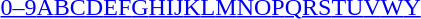<table id="toc" class="toc" summary="Class">
<tr>
<th></th>
</tr>
<tr>
<td style="text-align:center;"><a href='#'>0–9</a><a href='#'>A</a><a href='#'>B</a><a href='#'>C</a><a href='#'>D</a><a href='#'>E</a><a href='#'>F</a><a href='#'>G</a><a href='#'>H</a><a href='#'>I</a><a href='#'>J</a><a href='#'>K</a><a href='#'>L</a><a href='#'>M</a><a href='#'>N</a><a href='#'>O</a><a href='#'>P</a><a href='#'>Q</a><a href='#'>R</a><a href='#'>S</a><a href='#'>T</a><a href='#'>U</a><a href='#'>V</a><a href='#'>W</a><a href='#'>Y</a></td>
</tr>
</table>
